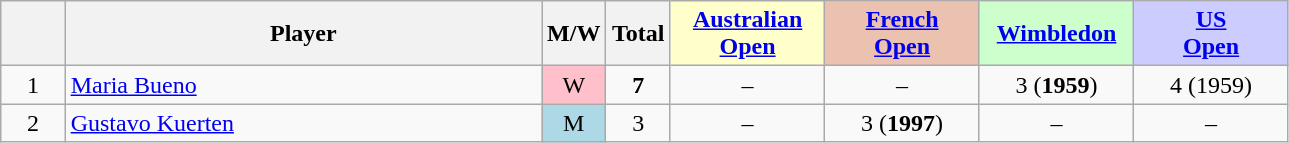<table class="wikitable mw-datatable sortable" style="text-align:center;">
<tr>
<th data-sort-type="number" width="5%"></th>
<th width="37%">Player</th>
<th width="5%">M/W</th>
<th data-sort-type="number" width="5%">Total</th>
<th style="background-color:#FFFFCC;" width="12%" data-sort-type="number"><a href='#'>Australian<br> Open</a></th>
<th style="background-color:#EBC2AF;" width="12%" data-sort-type="number"><a href='#'>French<br> Open</a></th>
<th style="background-color:#CCFFCC;" width="12%" data-sort-type="number"><a href='#'>Wimbledon</a></th>
<th style="background-color:#CCCCFF;" width="12%" data-sort-type="number"><a href='#'>US<br> Open</a></th>
</tr>
<tr>
<td>1</td>
<td style="text-align:left"><a href='#'>Maria Bueno</a></td>
<td style="background-color:pink;">W</td>
<td><strong>7</strong></td>
<td>–</td>
<td>–</td>
<td>3 (<strong>1959</strong>)</td>
<td>4 (1959)</td>
</tr>
<tr>
<td>2</td>
<td style="text-align:left"><a href='#'>Gustavo Kuerten</a></td>
<td style="background-color:lightblue;">M</td>
<td>3</td>
<td>–</td>
<td>3 (<strong>1997</strong>)</td>
<td>–</td>
<td>–</td>
</tr>
</table>
